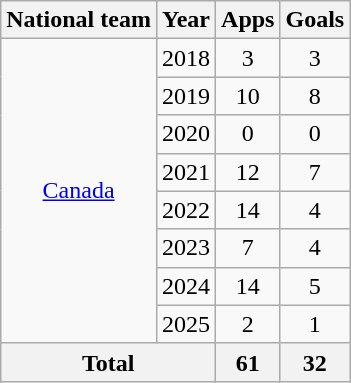<table class="wikitable" style="text-align:center">
<tr>
<th>National team</th>
<th>Year</th>
<th>Apps</th>
<th>Goals</th>
</tr>
<tr>
<td rowspan="8"><a href='#'>Canada</a></td>
<td>2018</td>
<td>3</td>
<td>3</td>
</tr>
<tr>
<td>2019</td>
<td>10</td>
<td>8</td>
</tr>
<tr>
<td>2020</td>
<td>0</td>
<td>0</td>
</tr>
<tr>
<td>2021</td>
<td>12</td>
<td>7</td>
</tr>
<tr>
<td>2022</td>
<td>14</td>
<td>4</td>
</tr>
<tr>
<td>2023</td>
<td>7</td>
<td>4</td>
</tr>
<tr>
<td>2024</td>
<td>14</td>
<td>5</td>
</tr>
<tr>
<td>2025</td>
<td>2</td>
<td>1</td>
</tr>
<tr>
<th colspan="2">Total</th>
<th>61</th>
<th>32</th>
</tr>
</table>
